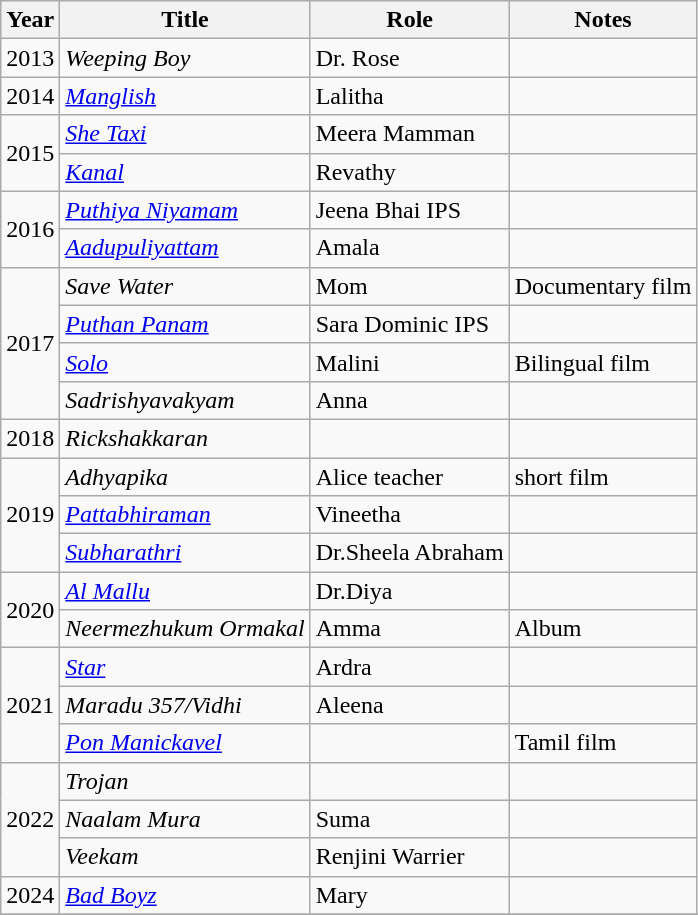<table class="wikitable sortable">
<tr>
<th>Year</th>
<th>Title</th>
<th>Role</th>
<th class="unsortable">Notes</th>
</tr>
<tr>
<td>2013</td>
<td><em>Weeping Boy</em></td>
<td>Dr. Rose</td>
<td></td>
</tr>
<tr>
<td>2014</td>
<td><em><a href='#'>Manglish</a></em></td>
<td>Lalitha</td>
<td></td>
</tr>
<tr>
<td rowspan=2>2015</td>
<td><em><a href='#'>She Taxi</a></em></td>
<td>Meera Mamman</td>
<td></td>
</tr>
<tr>
<td><em><a href='#'>Kanal</a></em></td>
<td>Revathy</td>
<td></td>
</tr>
<tr>
<td rowspan=2>2016</td>
<td><em><a href='#'>Puthiya Niyamam</a></em></td>
<td>Jeena Bhai IPS</td>
<td></td>
</tr>
<tr>
<td><em><a href='#'>Aadupuliyattam</a></em></td>
<td>Amala</td>
<td></td>
</tr>
<tr>
<td rowspan=4>2017</td>
<td><em>Save Water</em></td>
<td>Mom</td>
<td>Documentary film</td>
</tr>
<tr>
<td><em><a href='#'>Puthan Panam</a></em></td>
<td>Sara Dominic IPS</td>
<td></td>
</tr>
<tr>
<td><em><a href='#'>Solo</a></em></td>
<td>Malini</td>
<td>Bilingual film</td>
</tr>
<tr>
<td><em>Sadrishyavakyam</em></td>
<td>Anna</td>
<td></td>
</tr>
<tr>
<td>2018</td>
<td><em>Rickshakkaran</em></td>
<td></td>
<td></td>
</tr>
<tr>
<td Rowspan=3>2019</td>
<td><em>Adhyapika</em></td>
<td>Alice teacher</td>
<td>short film</td>
</tr>
<tr>
<td><em><a href='#'>Pattabhiraman</a></em></td>
<td>Vineetha</td>
<td></td>
</tr>
<tr>
<td><em><a href='#'>Subharathri</a></em></td>
<td>Dr.Sheela Abraham</td>
<td></td>
</tr>
<tr>
<td Rowspan=2>2020</td>
<td><em><a href='#'>Al Mallu</a></em></td>
<td>Dr.Diya</td>
<td></td>
</tr>
<tr>
<td><em>Neermezhukum Ormakal</em></td>
<td>Amma</td>
<td>Album</td>
</tr>
<tr>
<td Rowspan=3>2021</td>
<td><em><a href='#'>Star</a></em></td>
<td>Ardra</td>
<td></td>
</tr>
<tr>
<td><em>Maradu 357/Vidhi</em></td>
<td>Aleena</td>
<td></td>
</tr>
<tr>
<td><em><a href='#'>Pon Manickavel</a></em></td>
<td></td>
<td>Tamil film</td>
</tr>
<tr>
<td Rowspan=3>2022</td>
<td><em>Trojan</em></td>
<td></td>
<td></td>
</tr>
<tr>
<td><em>Naalam Mura</em></td>
<td>Suma</td>
<td></td>
</tr>
<tr>
<td><em>Veekam</em></td>
<td>Renjini Warrier</td>
<td></td>
</tr>
<tr>
<td>2024</td>
<td><em><a href='#'>Bad Boyz</a></em></td>
<td>Mary</td>
<td></td>
</tr>
<tr>
</tr>
</table>
